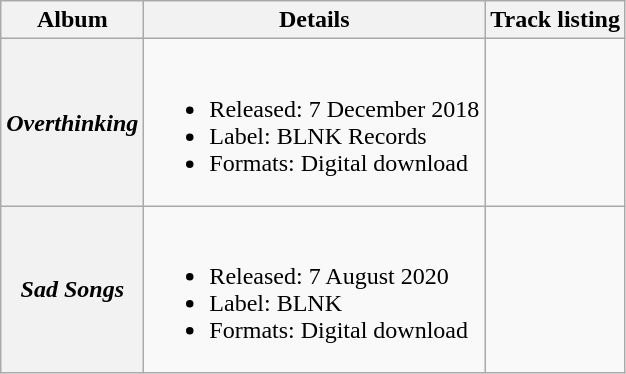<table class="wikitable plainrowheaders">
<tr>
<th scope="col">Album</th>
<th scope="col">Details</th>
<th scope="col">Track listing</th>
</tr>
<tr>
<th scope="row"><em>Overthinking</em></th>
<td><br><ul><li>Released: 7 December 2018</li><li>Label: BLNK Records</li><li>Formats: Digital download</li></ul></td>
<td></td>
</tr>
<tr>
<th scope="row"><em>Sad Songs</em></th>
<td><br><ul><li>Released: 7 August 2020</li><li>Label: BLNK</li><li>Formats: Digital download</li></ul></td>
<td></td>
</tr>
</table>
